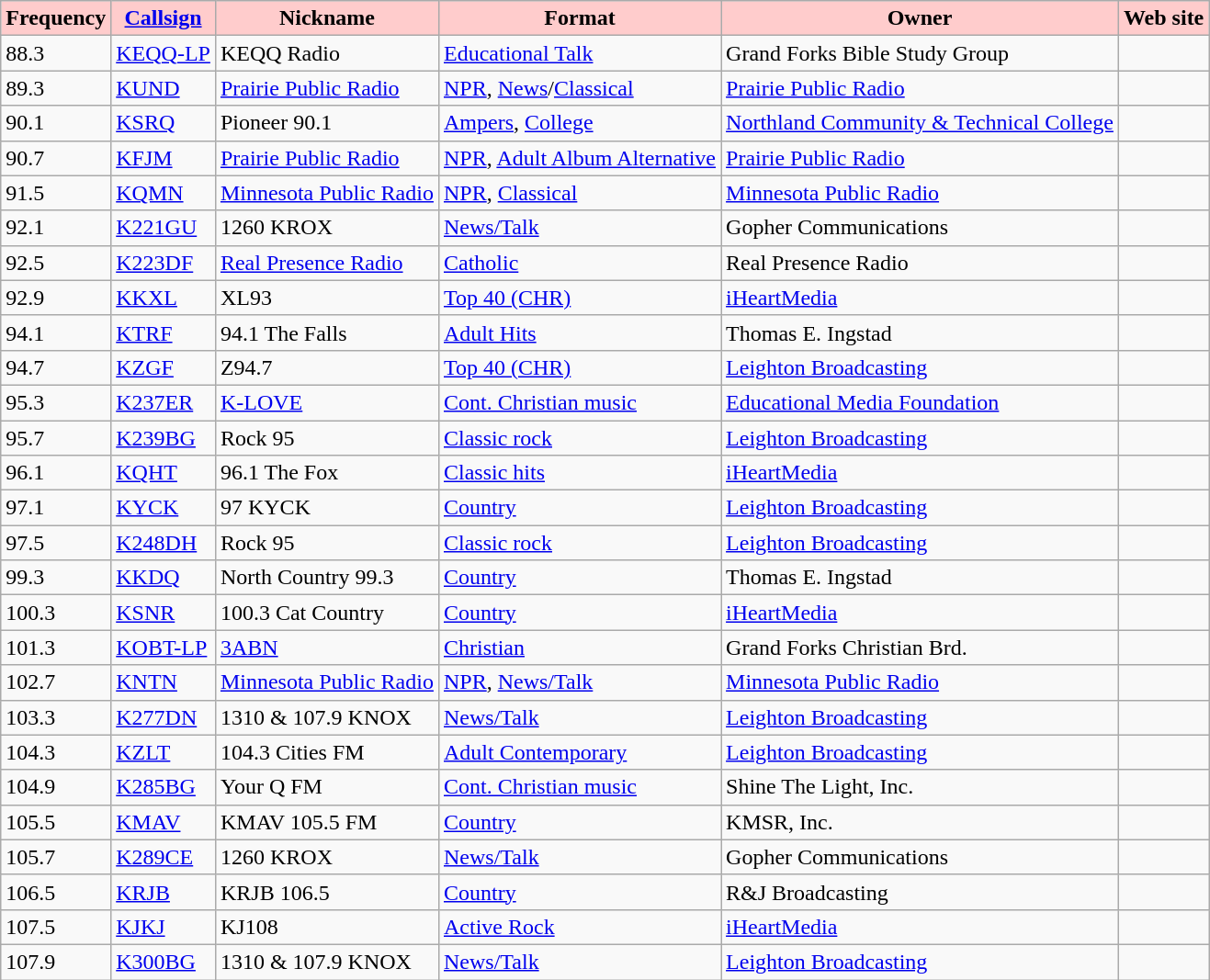<table class="wikitable">
<tr>
<th style="background:#ffcccc;">Frequency</th>
<th style="background:#ffcccc;"><a href='#'>Callsign</a></th>
<th style="background:#ffcccc;">Nickname</th>
<th style="background:#ffcccc;">Format</th>
<th style="background:#ffcccc;">Owner</th>
<th style="background:#ffcccc;">Web site</th>
</tr>
<tr>
<td>88.3</td>
<td><a href='#'>KEQQ-LP</a></td>
<td>KEQQ Radio</td>
<td><a href='#'>Educational Talk</a></td>
<td>Grand Forks Bible Study Group</td>
<td></td>
</tr>
<tr>
<td>89.3</td>
<td><a href='#'>KUND</a></td>
<td><a href='#'>Prairie Public Radio</a></td>
<td><a href='#'>NPR</a>, <a href='#'>News</a>/<a href='#'>Classical</a></td>
<td><a href='#'>Prairie Public Radio</a></td>
<td></td>
</tr>
<tr>
<td>90.1</td>
<td><a href='#'>KSRQ</a></td>
<td>Pioneer 90.1</td>
<td><a href='#'>Ampers</a>, <a href='#'>College</a></td>
<td><a href='#'>Northland Community & Technical College</a></td>
<td></td>
</tr>
<tr>
<td>90.7</td>
<td><a href='#'>KFJM</a></td>
<td><a href='#'>Prairie Public Radio</a></td>
<td><a href='#'>NPR</a>, <a href='#'>Adult Album Alternative</a></td>
<td><a href='#'>Prairie Public Radio</a></td>
<td></td>
</tr>
<tr>
<td>91.5</td>
<td><a href='#'>KQMN</a></td>
<td><a href='#'>Minnesota Public Radio</a></td>
<td><a href='#'>NPR</a>, <a href='#'>Classical</a></td>
<td><a href='#'>Minnesota Public Radio</a></td>
<td></td>
</tr>
<tr>
<td>92.1</td>
<td><a href='#'>K221GU</a></td>
<td>1260 KROX</td>
<td><a href='#'>News/Talk</a></td>
<td>Gopher Communications</td>
<td></td>
</tr>
<tr>
<td>92.5</td>
<td><a href='#'>K223DF</a></td>
<td><a href='#'>Real Presence Radio</a></td>
<td><a href='#'>Catholic</a></td>
<td>Real Presence Radio</td>
<td></td>
</tr>
<tr>
<td>92.9</td>
<td><a href='#'>KKXL</a></td>
<td>XL93</td>
<td><a href='#'>Top 40 (CHR)</a></td>
<td><a href='#'>iHeartMedia</a></td>
<td></td>
</tr>
<tr>
<td>94.1</td>
<td><a href='#'>KTRF</a></td>
<td>94.1 The Falls</td>
<td><a href='#'>Adult Hits</a></td>
<td>Thomas E. Ingstad</td>
<td></td>
</tr>
<tr>
<td>94.7</td>
<td><a href='#'>KZGF</a></td>
<td>Z94.7</td>
<td><a href='#'>Top 40 (CHR)</a></td>
<td><a href='#'>Leighton Broadcasting</a></td>
<td></td>
</tr>
<tr>
<td>95.3</td>
<td><a href='#'>K237ER</a></td>
<td><a href='#'>K-LOVE</a></td>
<td><a href='#'>Cont. Christian music</a></td>
<td><a href='#'>Educational Media Foundation</a></td>
<td></td>
</tr>
<tr>
<td>95.7</td>
<td><a href='#'>K239BG</a></td>
<td>Rock 95</td>
<td><a href='#'>Classic rock</a></td>
<td><a href='#'>Leighton Broadcasting</a></td>
<td></td>
</tr>
<tr>
<td>96.1</td>
<td><a href='#'>KQHT</a></td>
<td>96.1 The Fox</td>
<td><a href='#'>Classic hits</a></td>
<td><a href='#'>iHeartMedia</a></td>
<td></td>
</tr>
<tr>
<td>97.1</td>
<td><a href='#'>KYCK</a></td>
<td>97 KYCK</td>
<td><a href='#'>Country</a></td>
<td><a href='#'>Leighton Broadcasting</a></td>
<td></td>
</tr>
<tr>
<td>97.5</td>
<td><a href='#'>K248DH</a></td>
<td>Rock 95</td>
<td><a href='#'>Classic rock</a></td>
<td><a href='#'>Leighton Broadcasting</a></td>
<td></td>
</tr>
<tr>
<td>99.3</td>
<td><a href='#'>KKDQ</a></td>
<td>North Country 99.3</td>
<td><a href='#'>Country</a></td>
<td>Thomas E. Ingstad</td>
<td></td>
</tr>
<tr>
<td>100.3</td>
<td><a href='#'>KSNR</a></td>
<td>100.3 Cat Country</td>
<td><a href='#'>Country</a></td>
<td><a href='#'>iHeartMedia</a></td>
<td></td>
</tr>
<tr>
<td>101.3</td>
<td><a href='#'>KOBT-LP</a></td>
<td><a href='#'>3ABN</a></td>
<td><a href='#'>Christian</a></td>
<td>Grand Forks Christian Brd.</td>
<td></td>
</tr>
<tr>
<td>102.7</td>
<td><a href='#'>KNTN</a></td>
<td><a href='#'>Minnesota Public Radio</a></td>
<td><a href='#'>NPR</a>, <a href='#'>News/Talk</a></td>
<td><a href='#'>Minnesota Public Radio</a></td>
<td></td>
</tr>
<tr>
<td>103.3</td>
<td><a href='#'>K277DN</a></td>
<td>1310 & 107.9 KNOX</td>
<td><a href='#'>News/Talk</a></td>
<td><a href='#'>Leighton Broadcasting</a></td>
<td></td>
</tr>
<tr>
<td>104.3</td>
<td><a href='#'>KZLT</a></td>
<td>104.3 Cities FM</td>
<td><a href='#'>Adult Contemporary</a></td>
<td><a href='#'>Leighton Broadcasting</a></td>
<td></td>
</tr>
<tr>
<td>104.9</td>
<td><a href='#'>K285BG</a></td>
<td>Your Q FM</td>
<td><a href='#'>Cont. Christian music</a></td>
<td>Shine The Light, Inc.</td>
<td></td>
</tr>
<tr>
<td>105.5</td>
<td><a href='#'>KMAV</a></td>
<td>KMAV 105.5 FM</td>
<td><a href='#'>Country</a></td>
<td>KMSR, Inc.</td>
<td></td>
</tr>
<tr>
<td>105.7</td>
<td><a href='#'>K289CE</a></td>
<td>1260 KROX</td>
<td><a href='#'>News/Talk</a></td>
<td>Gopher Communications</td>
<td></td>
</tr>
<tr>
<td>106.5</td>
<td><a href='#'>KRJB</a></td>
<td>KRJB 106.5</td>
<td><a href='#'>Country</a></td>
<td>R&J Broadcasting</td>
<td></td>
</tr>
<tr>
<td>107.5</td>
<td><a href='#'>KJKJ</a></td>
<td>KJ108</td>
<td><a href='#'>Active Rock</a></td>
<td><a href='#'>iHeartMedia</a></td>
<td></td>
</tr>
<tr>
<td>107.9</td>
<td><a href='#'>K300BG</a></td>
<td>1310 & 107.9 KNOX</td>
<td><a href='#'>News/Talk</a></td>
<td><a href='#'>Leighton Broadcasting</a></td>
<td></td>
</tr>
</table>
